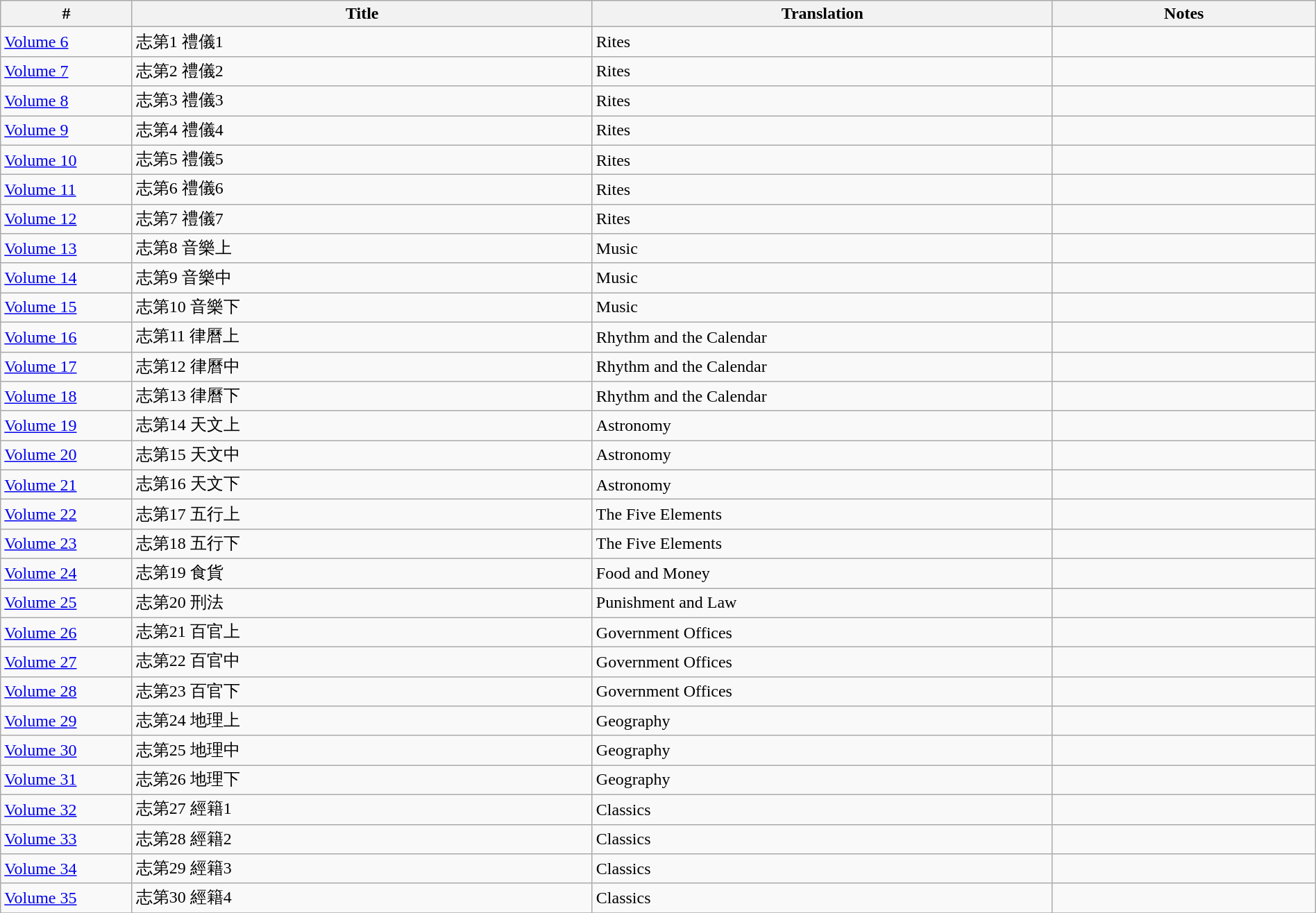<table class=wikitable width=100%>
<tr>
<th width=10%>#</th>
<th width=35%>Title</th>
<th width=35%>Translation</th>
<th width=20%>Notes</th>
</tr>
<tr>
<td><a href='#'>Volume 6</a></td>
<td>志第1 禮儀1</td>
<td>Rites</td>
<td></td>
</tr>
<tr>
<td><a href='#'>Volume 7</a></td>
<td>志第2 禮儀2</td>
<td>Rites</td>
<td></td>
</tr>
<tr>
<td><a href='#'>Volume 8</a></td>
<td>志第3 禮儀3</td>
<td>Rites</td>
<td></td>
</tr>
<tr>
<td><a href='#'>Volume 9</a></td>
<td>志第4 禮儀4</td>
<td>Rites</td>
<td></td>
</tr>
<tr>
<td><a href='#'>Volume 10</a></td>
<td>志第5 禮儀5</td>
<td>Rites</td>
<td></td>
</tr>
<tr>
<td><a href='#'>Volume 11</a></td>
<td>志第6 禮儀6</td>
<td>Rites</td>
<td></td>
</tr>
<tr>
<td><a href='#'>Volume 12</a></td>
<td>志第7 禮儀7</td>
<td>Rites</td>
<td></td>
</tr>
<tr>
<td><a href='#'>Volume 13</a></td>
<td>志第8 音樂上</td>
<td>Music</td>
<td></td>
</tr>
<tr>
<td><a href='#'>Volume 14</a></td>
<td>志第9 音樂中</td>
<td>Music</td>
<td></td>
</tr>
<tr>
<td><a href='#'>Volume 15</a></td>
<td>志第10 音樂下</td>
<td>Music</td>
<td></td>
</tr>
<tr>
<td><a href='#'>Volume 16</a></td>
<td>志第11 律曆上</td>
<td>Rhythm and the Calendar</td>
<td></td>
</tr>
<tr>
<td><a href='#'>Volume 17</a></td>
<td>志第12 律曆中</td>
<td>Rhythm and the Calendar</td>
<td></td>
</tr>
<tr>
<td><a href='#'>Volume 18</a></td>
<td>志第13 律曆下</td>
<td>Rhythm and the Calendar</td>
<td></td>
</tr>
<tr>
<td><a href='#'>Volume 19</a></td>
<td>志第14 天文上</td>
<td>Astronomy</td>
<td></td>
</tr>
<tr>
<td><a href='#'>Volume 20</a></td>
<td>志第15 天文中</td>
<td>Astronomy</td>
<td></td>
</tr>
<tr>
<td><a href='#'>Volume 21</a></td>
<td>志第16 天文下</td>
<td>Astronomy</td>
<td></td>
</tr>
<tr>
<td><a href='#'>Volume 22</a></td>
<td>志第17 五行上</td>
<td>The Five Elements</td>
<td></td>
</tr>
<tr>
<td><a href='#'>Volume 23</a></td>
<td>志第18 五行下</td>
<td>The Five Elements</td>
<td></td>
</tr>
<tr>
<td><a href='#'>Volume 24</a></td>
<td>志第19 食貨</td>
<td>Food and Money</td>
<td></td>
</tr>
<tr>
<td><a href='#'>Volume 25</a></td>
<td>志第20 刑法</td>
<td>Punishment and Law</td>
<td></td>
</tr>
<tr>
<td><a href='#'>Volume 26</a></td>
<td>志第21 百官上</td>
<td>Government Offices</td>
<td></td>
</tr>
<tr>
<td><a href='#'>Volume 27</a></td>
<td>志第22 百官中</td>
<td>Government Offices</td>
<td></td>
</tr>
<tr>
<td><a href='#'>Volume 28</a></td>
<td>志第23 百官下</td>
<td>Government Offices</td>
<td></td>
</tr>
<tr>
<td><a href='#'>Volume 29</a></td>
<td>志第24 地理上</td>
<td>Geography</td>
<td></td>
</tr>
<tr>
<td><a href='#'>Volume 30</a></td>
<td>志第25 地理中</td>
<td>Geography</td>
<td></td>
</tr>
<tr>
<td><a href='#'>Volume 31</a></td>
<td>志第26 地理下</td>
<td>Geography</td>
<td></td>
</tr>
<tr>
<td><a href='#'>Volume 32</a></td>
<td>志第27 經籍1</td>
<td>Classics</td>
<td></td>
</tr>
<tr>
<td><a href='#'>Volume 33</a></td>
<td>志第28 經籍2</td>
<td>Classics</td>
<td></td>
</tr>
<tr>
<td><a href='#'>Volume 34</a></td>
<td>志第29 經籍3</td>
<td>Classics</td>
<td></td>
</tr>
<tr>
<td><a href='#'>Volume 35</a></td>
<td>志第30 經籍4</td>
<td>Classics</td>
<td></td>
</tr>
<tr>
</tr>
</table>
